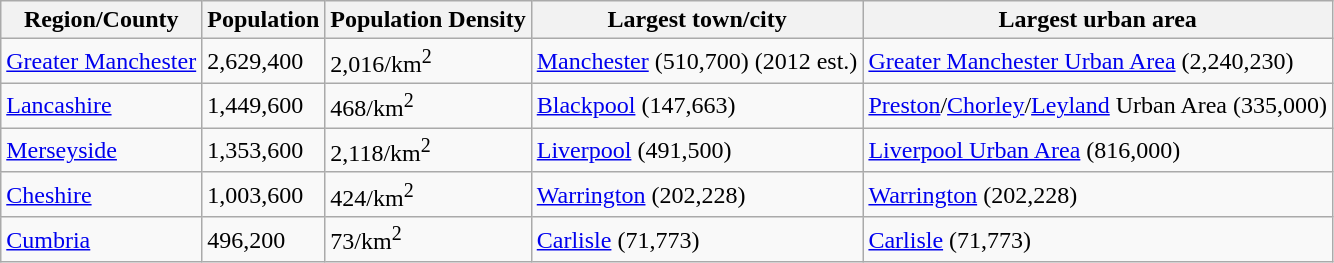<table class="wikitable">
<tr>
<th>Region/County</th>
<th>Population</th>
<th>Population Density</th>
<th>Largest town/city</th>
<th>Largest urban area</th>
</tr>
<tr>
<td><a href='#'>Greater Manchester</a></td>
<td>2,629,400</td>
<td>2,016/km<sup>2</sup></td>
<td><a href='#'>Manchester</a> (510,700) (2012 est.)</td>
<td><a href='#'>Greater Manchester Urban Area</a> (2,240,230)</td>
</tr>
<tr>
<td><a href='#'>Lancashire</a></td>
<td>1,449,600</td>
<td>468/km<sup>2</sup></td>
<td><a href='#'>Blackpool</a> (147,663)</td>
<td><a href='#'>Preston</a>/<a href='#'>Chorley</a>/<a href='#'>Leyland</a> Urban Area (335,000)</td>
</tr>
<tr>
<td><a href='#'>Merseyside</a></td>
<td>1,353,600</td>
<td>2,118/km<sup>2</sup></td>
<td><a href='#'>Liverpool</a> (491,500)</td>
<td><a href='#'>Liverpool Urban Area</a> (816,000)</td>
</tr>
<tr>
<td><a href='#'>Cheshire</a></td>
<td>1,003,600</td>
<td>424/km<sup>2</sup></td>
<td><a href='#'>Warrington</a> (202,228)</td>
<td><a href='#'>Warrington</a> (202,228)</td>
</tr>
<tr>
<td><a href='#'>Cumbria</a></td>
<td>496,200</td>
<td>73/km<sup>2</sup></td>
<td><a href='#'>Carlisle</a> (71,773)</td>
<td><a href='#'>Carlisle</a> (71,773)</td>
</tr>
</table>
